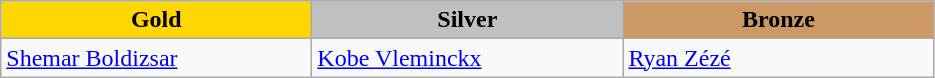<table class="wikitable" style="text-align:left">
<tr align="center">
<td width=200 bgcolor=gold><strong>Gold</strong></td>
<td width=200 bgcolor=silver><strong>Silver</strong></td>
<td width=200 bgcolor=CC9966><strong>Bronze</strong></td>
</tr>
<tr>
<td><a href='#'>Shemar Boldizsar</a><br></td>
<td><a href='#'>Kobe Vleminckx</a><br></td>
<td><a href='#'>Ryan Zézé</a><br></td>
</tr>
</table>
